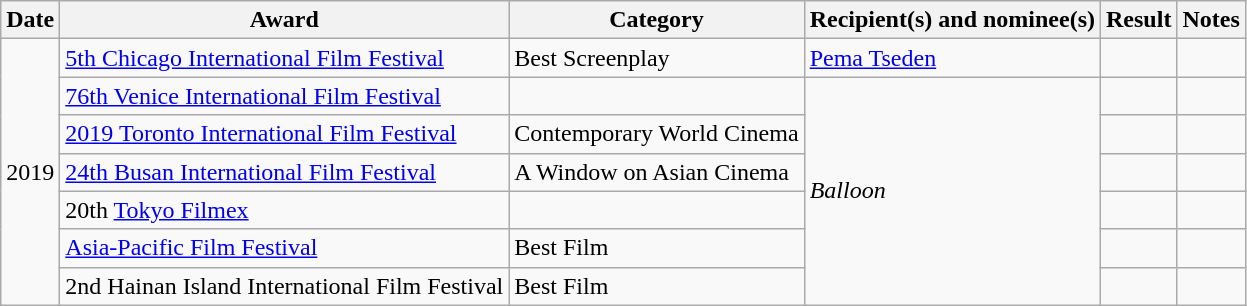<table class="wikitable">
<tr>
<th>Date</th>
<th>Award</th>
<th>Category</th>
<th>Recipient(s) and nominee(s)</th>
<th>Result</th>
<th>Notes</th>
</tr>
<tr>
<td rowspan="7">2019</td>
<td><a href='#'>5th Chicago International Film Festival</a></td>
<td>Best Screenplay</td>
<td><a href='#'>Pema Tseden</a></td>
<td></td>
<td></td>
</tr>
<tr>
<td><a href='#'>76th Venice International Film Festival</a></td>
<td></td>
<td rowspan="6"><em>Balloon</em></td>
<td></td>
<td></td>
</tr>
<tr>
<td><a href='#'>2019 Toronto International Film Festival</a></td>
<td>Contemporary World Cinema</td>
<td></td>
<td></td>
</tr>
<tr>
<td><a href='#'>24th Busan International Film Festival</a></td>
<td>A Window on Asian Cinema</td>
<td></td>
<td></td>
</tr>
<tr>
<td>20th <a href='#'>Tokyo Filmex</a></td>
<td></td>
<td></td>
<td></td>
</tr>
<tr>
<td><a href='#'>Asia-Pacific Film Festival</a></td>
<td>Best Film</td>
<td></td>
<td></td>
</tr>
<tr>
<td>2nd Hainan Island International Film Festival</td>
<td>Best Film</td>
<td></td>
<td></td>
</tr>
</table>
